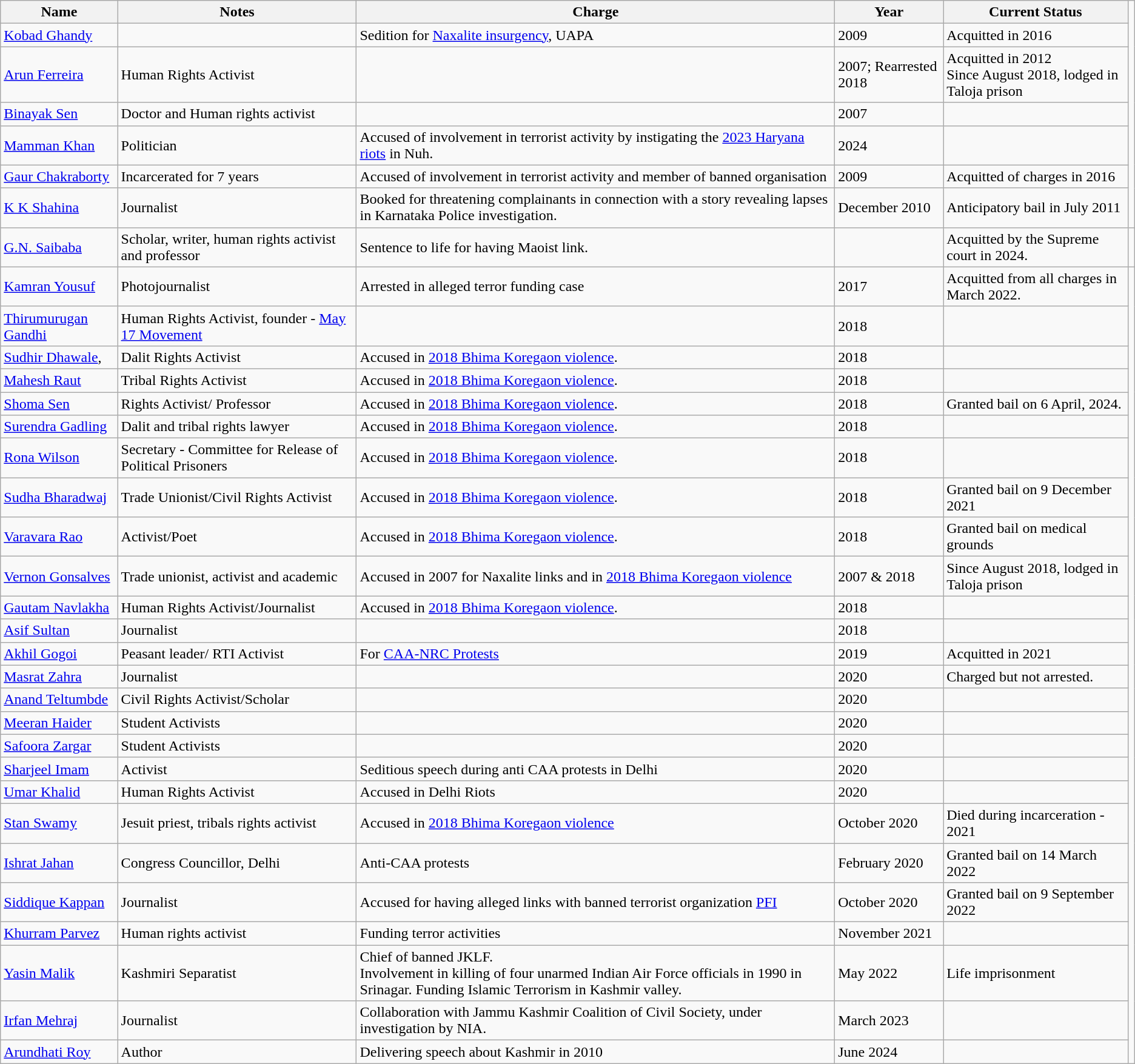<table class="wikitable">
<tr>
<th>Name</th>
<th>Notes</th>
<th>Charge</th>
<th>Year</th>
<th>Current Status</th>
</tr>
<tr>
<td><a href='#'>Kobad Ghandy</a></td>
<td></td>
<td>Sedition for <a href='#'>Naxalite insurgency</a>, UAPA </td>
<td>2009</td>
<td>Acquitted in 2016</td>
</tr>
<tr>
<td><a href='#'>Arun Ferreira</a></td>
<td>Human Rights Activist</td>
<td></td>
<td>2007; Rearrested 2018</td>
<td>Acquitted in 2012<br>Since August 2018, lodged in Taloja prison</td>
</tr>
<tr>
<td><a href='#'>Binayak Sen</a></td>
<td>Doctor and Human rights activist</td>
<td></td>
<td>2007</td>
<td></td>
</tr>
<tr>
<td><a href='#'>Mamman Khan</a></td>
<td>Politician</td>
<td>Accused of involvement in terrorist activity by instigating the <a href='#'>2023 Haryana riots</a> in Nuh. </td>
<td>2024</td>
<td></td>
</tr>
<tr>
<td><a href='#'>Gaur Chakraborty</a></td>
<td>Incarcerated for 7 years</td>
<td>Accused of involvement in terrorist activity and member of banned organisation</td>
<td>2009</td>
<td>Acquitted of charges in 2016</td>
</tr>
<tr>
<td><a href='#'>K K Shahina</a></td>
<td>Journalist</td>
<td>Booked for threatening complainants in connection with a story revealing lapses in Karnataka Police investigation.</td>
<td>December 2010</td>
<td>Anticipatory bail in July 2011</td>
</tr>
<tr>
<td><a href='#'>G.N. Saibaba</a></td>
<td>Scholar, writer, human rights activist and professor</td>
<td>Sentence to life for having Maoist link.</td>
<td></td>
<td>Acquitted by the Supreme court in 2024.</td>
<td></td>
</tr>
<tr>
<td><a href='#'>Kamran Yousuf</a></td>
<td>Photojournalist</td>
<td>Arrested in alleged terror funding case</td>
<td>2017</td>
<td>Acquitted from all charges in March 2022.</td>
</tr>
<tr>
<td><a href='#'>Thirumurugan Gandhi</a></td>
<td>Human Rights Activist, founder - <a href='#'>May 17 Movement</a></td>
<td></td>
<td>2018</td>
<td></td>
</tr>
<tr>
<td><a href='#'>Sudhir Dhawale</a>,</td>
<td>Dalit Rights Activist</td>
<td>Accused in <a href='#'>2018 Bhima Koregaon violence</a>.</td>
<td>2018</td>
<td></td>
</tr>
<tr>
<td><a href='#'>Mahesh Raut</a></td>
<td>Tribal Rights Activist</td>
<td>Accused in <a href='#'>2018 Bhima Koregaon violence</a>.</td>
<td>2018</td>
<td></td>
</tr>
<tr>
<td><a href='#'>Shoma Sen</a></td>
<td>Rights Activist/ Professor</td>
<td>Accused in <a href='#'>2018 Bhima Koregaon violence</a>.</td>
<td>2018</td>
<td>Granted bail on 6 April, 2024.</td>
</tr>
<tr>
<td><a href='#'>Surendra Gadling</a></td>
<td>Dalit and tribal rights lawyer</td>
<td>Accused in <a href='#'>2018 Bhima Koregaon violence</a>.</td>
<td>2018</td>
<td></td>
</tr>
<tr>
<td><a href='#'>Rona Wilson</a></td>
<td>Secretary - Committee for Release of Political Prisoners</td>
<td>Accused in <a href='#'>2018 Bhima Koregaon violence</a>.</td>
<td>2018</td>
<td></td>
</tr>
<tr>
<td><a href='#'>Sudha Bharadwaj</a></td>
<td>Trade Unionist/Civil Rights Activist</td>
<td>Accused in <a href='#'>2018 Bhima Koregaon violence</a>.</td>
<td>2018</td>
<td>Granted bail on 9 December 2021</td>
</tr>
<tr>
<td><a href='#'>Varavara Rao</a></td>
<td>Activist/Poet</td>
<td>Accused in <a href='#'>2018 Bhima Koregaon violence</a>.</td>
<td>2018</td>
<td>Granted bail on medical grounds</td>
</tr>
<tr>
<td><a href='#'>Vernon Gonsalves</a></td>
<td>Trade unionist, activist and academic</td>
<td>Accused in 2007 for Naxalite links and in <a href='#'>2018 Bhima Koregaon violence</a></td>
<td>2007 & 2018</td>
<td>Since August 2018, lodged in Taloja prison</td>
</tr>
<tr>
<td><a href='#'>Gautam Navlakha</a></td>
<td>Human Rights Activist/Journalist</td>
<td>Accused in <a href='#'>2018 Bhima Koregaon violence</a>.</td>
<td>2018</td>
<td></td>
</tr>
<tr>
<td><a href='#'>Asif Sultan</a></td>
<td>Journalist</td>
<td></td>
<td>2018</td>
<td></td>
</tr>
<tr>
<td><a href='#'>Akhil Gogoi</a></td>
<td>Peasant leader/ RTI Activist</td>
<td>For <a href='#'>CAA-NRC Protests</a></td>
<td>2019</td>
<td>Acquitted in 2021</td>
</tr>
<tr>
<td><a href='#'>Masrat Zahra</a></td>
<td>Journalist</td>
<td></td>
<td>2020</td>
<td>Charged but not arrested.</td>
</tr>
<tr>
<td><a href='#'>Anand Teltumbde</a></td>
<td>Civil Rights Activist/Scholar</td>
<td></td>
<td>2020</td>
<td></td>
</tr>
<tr>
<td><a href='#'>Meeran Haider</a></td>
<td>Student Activists</td>
<td></td>
<td>2020</td>
<td></td>
</tr>
<tr>
<td><a href='#'>Safoora Zargar</a></td>
<td>Student Activists</td>
<td></td>
<td>2020</td>
<td></td>
</tr>
<tr>
<td><a href='#'>Sharjeel Imam</a></td>
<td>Activist</td>
<td>Seditious speech during anti CAA protests in Delhi</td>
<td>2020</td>
<td></td>
</tr>
<tr>
<td><a href='#'>Umar Khalid</a></td>
<td>Human Rights Activist</td>
<td>Accused in Delhi Riots</td>
<td>2020</td>
<td></td>
</tr>
<tr>
<td><a href='#'>Stan Swamy</a></td>
<td>Jesuit priest, tribals rights activist</td>
<td>Accused in <a href='#'>2018 Bhima Koregaon violence</a></td>
<td>October 2020</td>
<td>Died during incarceration - 2021</td>
</tr>
<tr>
<td><a href='#'>Ishrat Jahan</a></td>
<td>Congress Councillor, Delhi</td>
<td>Anti-CAA protests</td>
<td>February 2020</td>
<td>Granted bail on 14 March 2022</td>
</tr>
<tr>
<td><a href='#'>Siddique Kappan</a></td>
<td>Journalist</td>
<td>Accused for having alleged links with banned terrorist organization <a href='#'>PFI</a></td>
<td>October 2020</td>
<td>Granted bail on 9 September 2022</td>
</tr>
<tr>
<td><a href='#'>Khurram Parvez</a></td>
<td>Human rights activist</td>
<td>Funding terror activities</td>
<td>November 2021</td>
<td></td>
</tr>
<tr>
<td><a href='#'>Yasin Malik</a></td>
<td>Kashmiri Separatist</td>
<td>Chief of banned JKLF.<br>Involvement in killing of four unarmed Indian Air Force officials in 1990 in Srinagar.
Funding Islamic Terrorism in Kashmir valley.</td>
<td>May 2022</td>
<td>Life imprisonment</td>
</tr>
<tr>
<td><a href='#'>Irfan Mehraj</a></td>
<td>Journalist</td>
<td>Collaboration with Jammu Kashmir Coalition of Civil Society, under investigation by NIA.</td>
<td>March 2023</td>
<td></td>
</tr>
<tr>
<td><a href='#'>Arundhati Roy</a></td>
<td>Author</td>
<td>Delivering speech about Kashmir in 2010</td>
<td>June 2024</td>
<td></td>
</tr>
</table>
